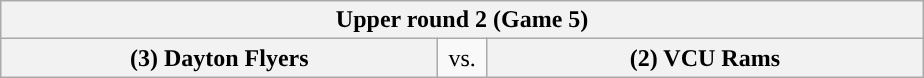<table class="wikitable">
<tr>
<th style="width: 594px;" colspan=3>Upper round 2 (Game 5)</th>
</tr>
<tr>
<th style="width: 284px; ">(3) Dayton Flyers</th>
<td style="width: 25px; text-align:center">vs.</td>
<th style="width: 284px; ">(2) VCU Rams</th>
</tr>
</table>
